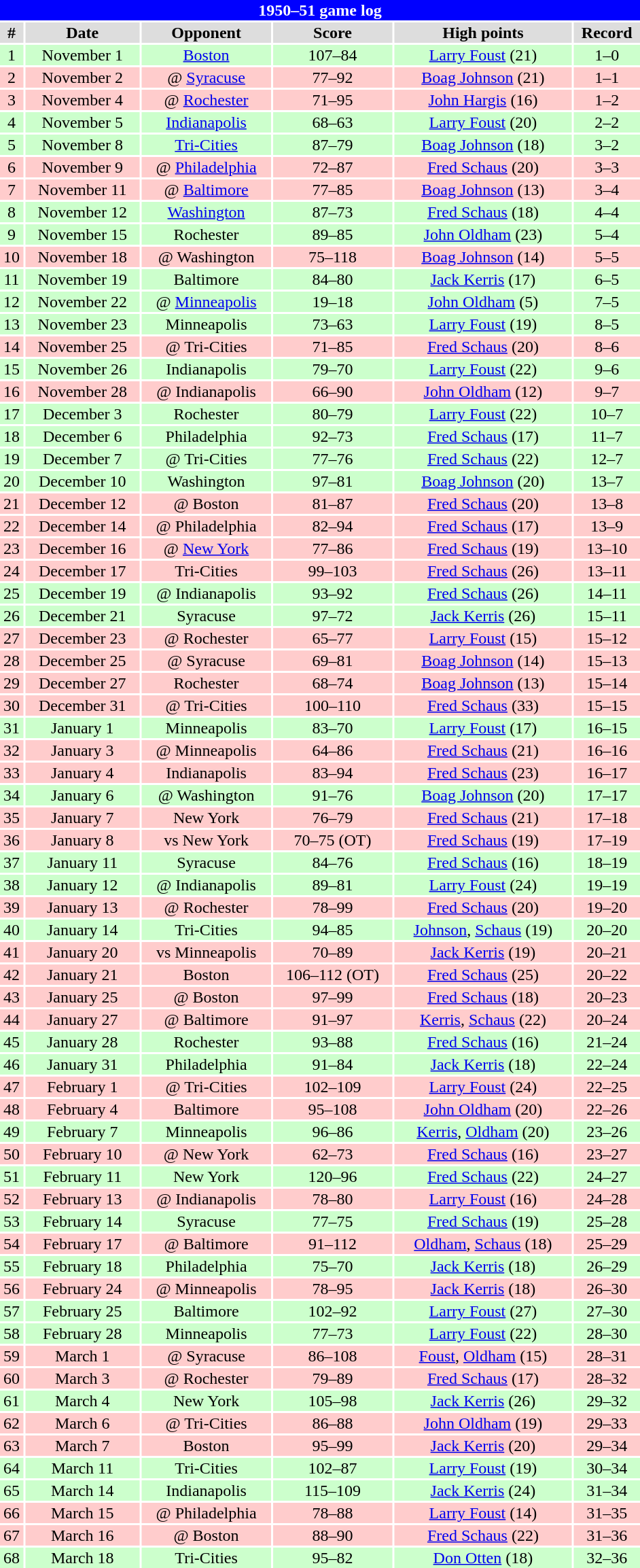<table class="toccolours collapsible" width=50% style="clear:both; margin:1.5em auto; text-align:center">
<tr>
<th colspan=11 style="background:#0000FF; color:#FFFFFF;">1950–51 game log</th>
</tr>
<tr align="center" bgcolor="#dddddd">
<td><strong>#</strong></td>
<td><strong>Date</strong></td>
<td><strong>Opponent</strong></td>
<td><strong>Score</strong></td>
<td><strong>High points</strong></td>
<td><strong>Record</strong></td>
</tr>
<tr align="center" bgcolor="ccffcc">
<td>1</td>
<td>November 1</td>
<td><a href='#'>Boston</a></td>
<td>107–84</td>
<td><a href='#'>Larry Foust</a> (21)</td>
<td>1–0</td>
</tr>
<tr align="center" bgcolor="ffcccc">
<td>2</td>
<td>November 2</td>
<td>@ <a href='#'>Syracuse</a></td>
<td>77–92</td>
<td><a href='#'>Boag Johnson</a> (21)</td>
<td>1–1</td>
</tr>
<tr align="center" bgcolor="ffcccc">
<td>3</td>
<td>November 4</td>
<td>@ <a href='#'>Rochester</a></td>
<td>71–95</td>
<td><a href='#'>John Hargis</a> (16)</td>
<td>1–2</td>
</tr>
<tr align="center" bgcolor="ccffcc">
<td>4</td>
<td>November 5</td>
<td><a href='#'>Indianapolis</a></td>
<td>68–63</td>
<td><a href='#'>Larry Foust</a> (20)</td>
<td>2–2</td>
</tr>
<tr align="center" bgcolor="ccffcc">
<td>5</td>
<td>November 8</td>
<td><a href='#'>Tri-Cities</a></td>
<td>87–79</td>
<td><a href='#'>Boag Johnson</a> (18)</td>
<td>3–2</td>
</tr>
<tr align="center" bgcolor="ffcccc">
<td>6</td>
<td>November 9</td>
<td>@ <a href='#'>Philadelphia</a></td>
<td>72–87</td>
<td><a href='#'>Fred Schaus</a> (20)</td>
<td>3–3</td>
</tr>
<tr align="center" bgcolor="ffcccc">
<td>7</td>
<td>November 11</td>
<td>@ <a href='#'>Baltimore</a></td>
<td>77–85</td>
<td><a href='#'>Boag Johnson</a> (13)</td>
<td>3–4</td>
</tr>
<tr align="center" bgcolor="ccffcc">
<td>8</td>
<td>November 12</td>
<td><a href='#'>Washington</a></td>
<td>87–73</td>
<td><a href='#'>Fred Schaus</a> (18)</td>
<td>4–4</td>
</tr>
<tr align="center" bgcolor="ccffcc">
<td>9</td>
<td>November 15</td>
<td>Rochester</td>
<td>89–85</td>
<td><a href='#'>John Oldham</a> (23)</td>
<td>5–4</td>
</tr>
<tr align="center" bgcolor="ffcccc">
<td>10</td>
<td>November 18</td>
<td>@ Washington</td>
<td>75–118</td>
<td><a href='#'>Boag Johnson</a> (14)</td>
<td>5–5</td>
</tr>
<tr align="center" bgcolor="ccffcc">
<td>11</td>
<td>November 19</td>
<td>Baltimore</td>
<td>84–80</td>
<td><a href='#'>Jack Kerris</a> (17)</td>
<td>6–5</td>
</tr>
<tr align="center" bgcolor="ccffcc">
<td>12</td>
<td>November 22</td>
<td>@ <a href='#'>Minneapolis</a></td>
<td>19–18</td>
<td><a href='#'>John Oldham</a> (5)</td>
<td>7–5</td>
</tr>
<tr align="center" bgcolor="ccffcc">
<td>13</td>
<td>November 23</td>
<td>Minneapolis</td>
<td>73–63</td>
<td><a href='#'>Larry Foust</a> (19)</td>
<td>8–5</td>
</tr>
<tr align="center" bgcolor="ffcccc">
<td>14</td>
<td>November 25</td>
<td>@ Tri-Cities</td>
<td>71–85</td>
<td><a href='#'>Fred Schaus</a> (20)</td>
<td>8–6</td>
</tr>
<tr align="center" bgcolor="ccffcc">
<td>15</td>
<td>November 26</td>
<td>Indianapolis</td>
<td>79–70</td>
<td><a href='#'>Larry Foust</a> (22)</td>
<td>9–6</td>
</tr>
<tr align="center" bgcolor="ffcccc">
<td>16</td>
<td>November 28</td>
<td>@ Indianapolis</td>
<td>66–90</td>
<td><a href='#'>John Oldham</a> (12)</td>
<td>9–7</td>
</tr>
<tr align="center" bgcolor="ccffcc">
<td>17</td>
<td>December 3</td>
<td>Rochester</td>
<td>80–79</td>
<td><a href='#'>Larry Foust</a> (22)</td>
<td>10–7</td>
</tr>
<tr align="center" bgcolor="ccffcc">
<td>18</td>
<td>December 6</td>
<td>Philadelphia</td>
<td>92–73</td>
<td><a href='#'>Fred Schaus</a> (17)</td>
<td>11–7</td>
</tr>
<tr align="center" bgcolor="ccffcc">
<td>19</td>
<td>December 7</td>
<td>@ Tri-Cities</td>
<td>77–76</td>
<td><a href='#'>Fred Schaus</a> (22)</td>
<td>12–7</td>
</tr>
<tr align="center" bgcolor="ccffcc">
<td>20</td>
<td>December 10</td>
<td>Washington</td>
<td>97–81</td>
<td><a href='#'>Boag Johnson</a> (20)</td>
<td>13–7</td>
</tr>
<tr align="center" bgcolor="ffcccc">
<td>21</td>
<td>December 12</td>
<td>@ Boston</td>
<td>81–87</td>
<td><a href='#'>Fred Schaus</a> (20)</td>
<td>13–8</td>
</tr>
<tr align="center" bgcolor="ffcccc">
<td>22</td>
<td>December 14</td>
<td>@ Philadelphia</td>
<td>82–94</td>
<td><a href='#'>Fred Schaus</a> (17)</td>
<td>13–9</td>
</tr>
<tr align="center" bgcolor="ffcccc">
<td>23</td>
<td>December 16</td>
<td>@ <a href='#'>New York</a></td>
<td>77–86</td>
<td><a href='#'>Fred Schaus</a> (19)</td>
<td>13–10</td>
</tr>
<tr align="center" bgcolor="ffcccc">
<td>24</td>
<td>December 17</td>
<td>Tri-Cities</td>
<td>99–103</td>
<td><a href='#'>Fred Schaus</a> (26)</td>
<td>13–11</td>
</tr>
<tr align="center" bgcolor="ccffcc">
<td>25</td>
<td>December 19</td>
<td>@ Indianapolis</td>
<td>93–92</td>
<td><a href='#'>Fred Schaus</a> (26)</td>
<td>14–11</td>
</tr>
<tr align="center" bgcolor="ccffcc">
<td>26</td>
<td>December 21</td>
<td>Syracuse</td>
<td>97–72</td>
<td><a href='#'>Jack Kerris</a> (26)</td>
<td>15–11</td>
</tr>
<tr align="center" bgcolor="ffcccc">
<td>27</td>
<td>December 23</td>
<td>@ Rochester</td>
<td>65–77</td>
<td><a href='#'>Larry Foust</a> (15)</td>
<td>15–12</td>
</tr>
<tr align="center" bgcolor="ffcccc">
<td>28</td>
<td>December 25</td>
<td>@ Syracuse</td>
<td>69–81</td>
<td><a href='#'>Boag Johnson</a> (14)</td>
<td>15–13</td>
</tr>
<tr align="center" bgcolor="ffcccc">
<td>29</td>
<td>December 27</td>
<td>Rochester</td>
<td>68–74</td>
<td><a href='#'>Boag Johnson</a> (13)</td>
<td>15–14</td>
</tr>
<tr align="center" bgcolor="ffcccc">
<td>30</td>
<td>December 31</td>
<td>@ Tri-Cities</td>
<td>100–110</td>
<td><a href='#'>Fred Schaus</a> (33)</td>
<td>15–15</td>
</tr>
<tr align="center" bgcolor="ccffcc">
<td>31</td>
<td>January 1</td>
<td>Minneapolis</td>
<td>83–70</td>
<td><a href='#'>Larry Foust</a> (17)</td>
<td>16–15</td>
</tr>
<tr align="center" bgcolor="ffcccc">
<td>32</td>
<td>January 3</td>
<td>@ Minneapolis</td>
<td>64–86</td>
<td><a href='#'>Fred Schaus</a> (21)</td>
<td>16–16</td>
</tr>
<tr align="center" bgcolor="ffcccc">
<td>33</td>
<td>January 4</td>
<td>Indianapolis</td>
<td>83–94</td>
<td><a href='#'>Fred Schaus</a> (23)</td>
<td>16–17</td>
</tr>
<tr align="center" bgcolor="ccffcc">
<td>34</td>
<td>January 6</td>
<td>@ Washington</td>
<td>91–76</td>
<td><a href='#'>Boag Johnson</a> (20)</td>
<td>17–17</td>
</tr>
<tr align="center" bgcolor="ffcccc">
<td>35</td>
<td>January 7</td>
<td>New York</td>
<td>76–79</td>
<td><a href='#'>Fred Schaus</a> (21)</td>
<td>17–18</td>
</tr>
<tr align="center" bgcolor="ffcccc">
<td>36</td>
<td>January 8</td>
<td>vs New York</td>
<td>70–75 (OT)</td>
<td><a href='#'>Fred Schaus</a> (19)</td>
<td>17–19</td>
</tr>
<tr align="center" bgcolor="ccffcc">
<td>37</td>
<td>January 11</td>
<td>Syracuse</td>
<td>84–76</td>
<td><a href='#'>Fred Schaus</a> (16)</td>
<td>18–19</td>
</tr>
<tr align="center" bgcolor="ccffcc">
<td>38</td>
<td>January 12</td>
<td>@ Indianapolis</td>
<td>89–81</td>
<td><a href='#'>Larry Foust</a> (24)</td>
<td>19–19</td>
</tr>
<tr align="center" bgcolor="ffcccc">
<td>39</td>
<td>January 13</td>
<td>@ Rochester</td>
<td>78–99</td>
<td><a href='#'>Fred Schaus</a> (20)</td>
<td>19–20</td>
</tr>
<tr align="center" bgcolor="ccffcc">
<td>40</td>
<td>January 14</td>
<td>Tri-Cities</td>
<td>94–85</td>
<td><a href='#'>Johnson</a>, <a href='#'>Schaus</a> (19)</td>
<td>20–20</td>
</tr>
<tr align="center" bgcolor="ffcccc">
<td>41</td>
<td>January 20</td>
<td>vs Minneapolis</td>
<td>70–89</td>
<td><a href='#'>Jack Kerris</a> (19)</td>
<td>20–21</td>
</tr>
<tr align="center" bgcolor="ffcccc">
<td>42</td>
<td>January 21</td>
<td>Boston</td>
<td>106–112 (OT)</td>
<td><a href='#'>Fred Schaus</a> (25)</td>
<td>20–22</td>
</tr>
<tr align="center" bgcolor="ffcccc">
<td>43</td>
<td>January 25</td>
<td>@ Boston</td>
<td>97–99</td>
<td><a href='#'>Fred Schaus</a> (18)</td>
<td>20–23</td>
</tr>
<tr align="center" bgcolor="ffcccc">
<td>44</td>
<td>January 27</td>
<td>@ Baltimore</td>
<td>91–97</td>
<td><a href='#'>Kerris</a>, <a href='#'>Schaus</a> (22)</td>
<td>20–24</td>
</tr>
<tr align="center" bgcolor="ccffcc">
<td>45</td>
<td>January 28</td>
<td>Rochester</td>
<td>93–88</td>
<td><a href='#'>Fred Schaus</a> (16)</td>
<td>21–24</td>
</tr>
<tr align="center" bgcolor="ccffcc">
<td>46</td>
<td>January 31</td>
<td>Philadelphia</td>
<td>91–84</td>
<td><a href='#'>Jack Kerris</a> (18)</td>
<td>22–24</td>
</tr>
<tr align="center" bgcolor="ffcccc">
<td>47</td>
<td>February 1</td>
<td>@ Tri-Cities</td>
<td>102–109</td>
<td><a href='#'>Larry Foust</a> (24)</td>
<td>22–25</td>
</tr>
<tr align="center" bgcolor="ffcccc">
<td>48</td>
<td>February 4</td>
<td>Baltimore</td>
<td>95–108</td>
<td><a href='#'>John Oldham</a> (20)</td>
<td>22–26</td>
</tr>
<tr align="center" bgcolor="ccffcc">
<td>49</td>
<td>February 7</td>
<td>Minneapolis</td>
<td>96–86</td>
<td><a href='#'>Kerris</a>, <a href='#'>Oldham</a> (20)</td>
<td>23–26</td>
</tr>
<tr align="center" bgcolor="ffcccc">
<td>50</td>
<td>February 10</td>
<td>@ New York</td>
<td>62–73</td>
<td><a href='#'>Fred Schaus</a> (16)</td>
<td>23–27</td>
</tr>
<tr align="center" bgcolor="ccffcc">
<td>51</td>
<td>February 11</td>
<td>New York</td>
<td>120–96</td>
<td><a href='#'>Fred Schaus</a> (22)</td>
<td>24–27</td>
</tr>
<tr align="center" bgcolor="ffcccc">
<td>52</td>
<td>February 13</td>
<td>@ Indianapolis</td>
<td>78–80</td>
<td><a href='#'>Larry Foust</a> (16)</td>
<td>24–28</td>
</tr>
<tr align="center" bgcolor="ccffcc">
<td>53</td>
<td>February 14</td>
<td>Syracuse</td>
<td>77–75</td>
<td><a href='#'>Fred Schaus</a> (19)</td>
<td>25–28</td>
</tr>
<tr align="center" bgcolor="ffcccc">
<td>54</td>
<td>February 17</td>
<td>@ Baltimore</td>
<td>91–112</td>
<td><a href='#'>Oldham</a>, <a href='#'>Schaus</a> (18)</td>
<td>25–29</td>
</tr>
<tr align="center" bgcolor="ccffcc">
<td>55</td>
<td>February 18</td>
<td>Philadelphia</td>
<td>75–70</td>
<td><a href='#'>Jack Kerris</a> (18)</td>
<td>26–29</td>
</tr>
<tr align="center" bgcolor="ffcccc">
<td>56</td>
<td>February 24</td>
<td>@ Minneapolis</td>
<td>78–95</td>
<td><a href='#'>Jack Kerris</a> (18)</td>
<td>26–30</td>
</tr>
<tr align="center" bgcolor="ccffcc">
<td>57</td>
<td>February 25</td>
<td>Baltimore</td>
<td>102–92</td>
<td><a href='#'>Larry Foust</a> (27)</td>
<td>27–30</td>
</tr>
<tr align="center" bgcolor="ccffcc">
<td>58</td>
<td>February 28</td>
<td>Minneapolis</td>
<td>77–73</td>
<td><a href='#'>Larry Foust</a> (22)</td>
<td>28–30</td>
</tr>
<tr align="center" bgcolor="ffcccc">
<td>59</td>
<td>March 1</td>
<td>@ Syracuse</td>
<td>86–108</td>
<td><a href='#'>Foust</a>, <a href='#'>Oldham</a> (15)</td>
<td>28–31</td>
</tr>
<tr align="center" bgcolor="ffcccc">
<td>60</td>
<td>March 3</td>
<td>@ Rochester</td>
<td>79–89</td>
<td><a href='#'>Fred Schaus</a> (17)</td>
<td>28–32</td>
</tr>
<tr align="center" bgcolor="ccffcc">
<td>61</td>
<td>March 4</td>
<td>New York</td>
<td>105–98</td>
<td><a href='#'>Jack Kerris</a> (26)</td>
<td>29–32</td>
</tr>
<tr align="center" bgcolor="ffcccc">
<td>62</td>
<td>March 6</td>
<td>@ Tri-Cities</td>
<td>86–88</td>
<td><a href='#'>John Oldham</a> (19)</td>
<td>29–33</td>
</tr>
<tr align="center" bgcolor="ffcccc">
<td>63</td>
<td>March 7</td>
<td>Boston</td>
<td>95–99</td>
<td><a href='#'>Jack Kerris</a> (20)</td>
<td>29–34</td>
</tr>
<tr align="center" bgcolor="ccffcc">
<td>64</td>
<td>March 11</td>
<td>Tri-Cities</td>
<td>102–87</td>
<td><a href='#'>Larry Foust</a> (19)</td>
<td>30–34</td>
</tr>
<tr align="center" bgcolor="ccffcc">
<td>65</td>
<td>March 14</td>
<td>Indianapolis</td>
<td>115–109</td>
<td><a href='#'>Jack Kerris</a> (24)</td>
<td>31–34</td>
</tr>
<tr align="center" bgcolor="ffcccc">
<td>66</td>
<td>March 15</td>
<td>@ Philadelphia</td>
<td>78–88</td>
<td><a href='#'>Larry Foust</a> (14)</td>
<td>31–35</td>
</tr>
<tr align="center" bgcolor="ffcccc">
<td>67</td>
<td>March 16</td>
<td>@ Boston</td>
<td>88–90</td>
<td><a href='#'>Fred Schaus</a> (22)</td>
<td>31–36</td>
</tr>
<tr align="center" bgcolor="ccffcc">
<td>68</td>
<td>March 18</td>
<td>Tri-Cities</td>
<td>95–82</td>
<td><a href='#'>Don Otten</a> (18)</td>
<td>32–36</td>
</tr>
</table>
